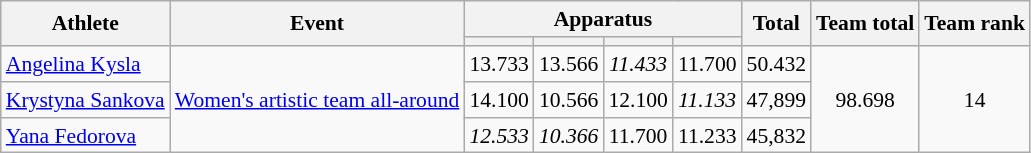<table class="wikitable" style="font-size:90%">
<tr>
<th rowspan=2>Athlete</th>
<th rowspan=2>Event</th>
<th colspan=4>Apparatus</th>
<th rowspan=2>Total</th>
<th rowspan=2>Team total</th>
<th rowspan=2>Team rank</th>
</tr>
<tr style="font-size:95%">
<th></th>
<th></th>
<th></th>
<th></th>
</tr>
<tr align=center>
<td align=left><a href='#'>Angelina Kysla</a></td>
<td align=left rowspan=3><a href='#'>Women's artistic team all-around</a></td>
<td>13.733</td>
<td>13.566</td>
<td><em>11.433</em></td>
<td>11.700</td>
<td>50.432 <strong></strong></td>
<td rowspan=3>98.698</td>
<td rowspan=3>14</td>
</tr>
<tr align=center>
<td align=left><a href='#'>Krystyna Sankova</a></td>
<td>14.100</td>
<td>10.566</td>
<td>12.100</td>
<td><em>11.133</em></td>
<td>47,899</td>
</tr>
<tr align=center>
<td align=left><a href='#'>Yana Fedorova</a></td>
<td><em>12.533</em></td>
<td><em>10.366</em></td>
<td>11.700</td>
<td>11.233</td>
<td>45,832</td>
</tr>
</table>
